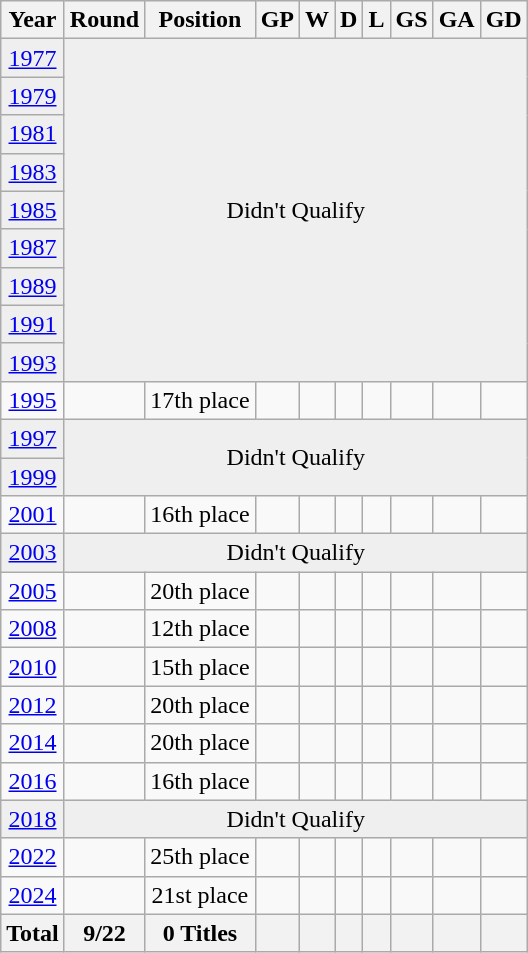<table class="wikitable" style="text-align: center;">
<tr>
<th>Year</th>
<th>Round</th>
<th>Position</th>
<th>GP</th>
<th>W</th>
<th>D</th>
<th>L</th>
<th>GS</th>
<th>GA</th>
<th>GD</th>
</tr>
<tr bgcolor=efefef>
<td><a href='#'>1977</a> </td>
<td colspan=9 rowspan=9>Didn't Qualify</td>
</tr>
<tr bgcolor=efefef>
<td><a href='#'>1979</a> </td>
</tr>
<tr bgcolor=efefef>
<td><a href='#'>1981</a> </td>
</tr>
<tr bgcolor=efefef>
<td><a href='#'>1983</a> </td>
</tr>
<tr bgcolor=efefef>
<td><a href='#'>1985</a> </td>
</tr>
<tr bgcolor=efefef>
<td><a href='#'>1987</a> </td>
</tr>
<tr bgcolor=efefef>
<td><a href='#'>1989</a> </td>
</tr>
<tr bgcolor=efefef>
<td><a href='#'>1991</a> </td>
</tr>
<tr bgcolor=efefef>
<td><a href='#'>1993</a> </td>
</tr>
<tr bgcolor=>
<td><a href='#'>1995</a> </td>
<td></td>
<td>17th place</td>
<td></td>
<td></td>
<td></td>
<td></td>
<td></td>
<td></td>
<td></td>
</tr>
<tr bgcolor=efefef>
<td><a href='#'>1997</a> </td>
<td colspan=9 rowspan=2>Didn't Qualify</td>
</tr>
<tr bgcolor=efefef>
<td><a href='#'>1999</a> </td>
</tr>
<tr bgcolor=>
<td><a href='#'>2001</a> </td>
<td></td>
<td>16th place</td>
<td></td>
<td></td>
<td></td>
<td></td>
<td></td>
<td></td>
<td></td>
</tr>
<tr bgcolor=efefef>
<td><a href='#'>2003</a> </td>
<td colspan=9 rowspan=1>Didn't Qualify</td>
</tr>
<tr bgcolor=>
<td><a href='#'>2005</a> </td>
<td></td>
<td>20th place</td>
<td></td>
<td></td>
<td></td>
<td></td>
<td></td>
<td></td>
<td></td>
</tr>
<tr bgcolor=>
<td><a href='#'>2008</a> </td>
<td></td>
<td>12th place</td>
<td></td>
<td></td>
<td></td>
<td></td>
<td></td>
<td></td>
<td></td>
</tr>
<tr bgcolor=>
<td><a href='#'>2010</a> </td>
<td></td>
<td>15th place</td>
<td></td>
<td></td>
<td></td>
<td></td>
<td></td>
<td></td>
<td></td>
</tr>
<tr bgcolor=>
<td><a href='#'>2012</a> </td>
<td></td>
<td>20th place</td>
<td></td>
<td></td>
<td></td>
<td></td>
<td></td>
<td></td>
<td></td>
</tr>
<tr bgcolor=>
<td><a href='#'>2014</a> </td>
<td></td>
<td>20th place</td>
<td></td>
<td></td>
<td></td>
<td></td>
<td></td>
<td></td>
<td></td>
</tr>
<tr bgcolor=>
<td><a href='#'>2016</a> </td>
<td></td>
<td>16th place</td>
<td></td>
<td></td>
<td></td>
<td></td>
<td></td>
<td></td>
<td></td>
</tr>
<tr bgcolor=efefef>
<td><a href='#'>2018</a> </td>
<td colspan=9 rowspan=1>Didn't Qualify</td>
</tr>
<tr bgcolor=>
<td><a href='#'>2022</a> </td>
<td></td>
<td>25th place</td>
<td></td>
<td></td>
<td></td>
<td></td>
<td></td>
<td></td>
<td></td>
</tr>
<tr bgcolor=>
<td><a href='#'>2024</a> </td>
<td></td>
<td>21st place</td>
<td></td>
<td></td>
<td></td>
<td></td>
<td></td>
<td></td>
<td></td>
</tr>
<tr>
<th>Total</th>
<th>9/22</th>
<th>0 Titles</th>
<th></th>
<th></th>
<th></th>
<th></th>
<th></th>
<th></th>
<th></th>
</tr>
</table>
